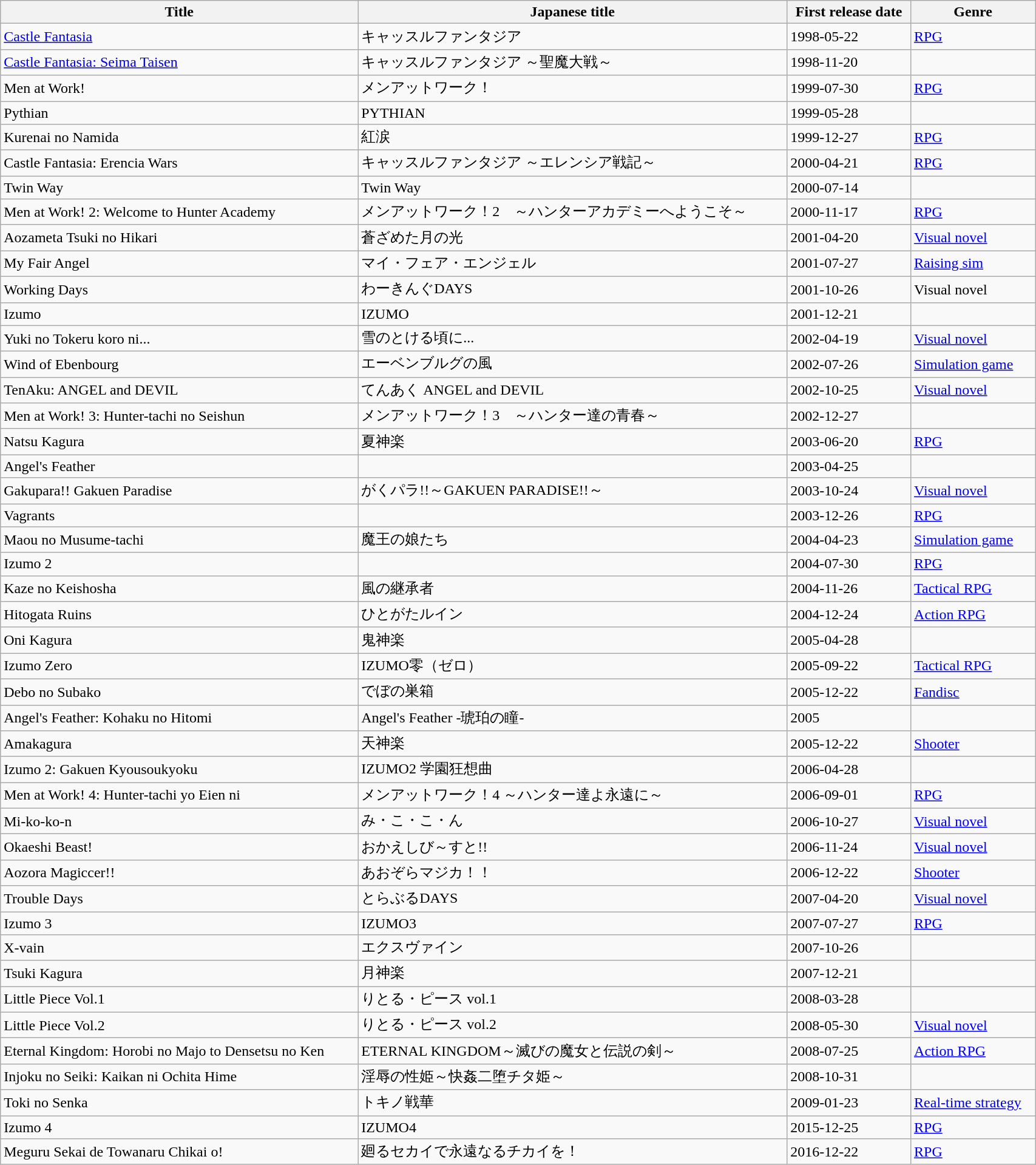<table class="wikitable sortable" border="1" width="90%">
<tr>
<th>Title</th>
<th>Japanese title</th>
<th>First release date</th>
<th>Genre</th>
</tr>
<tr>
<td><a href='#'>Castle Fantasia</a></td>
<td>キャッスルファンタジア</td>
<td>1998-05-22</td>
<td><a href='#'>RPG</a></td>
</tr>
<tr>
<td><a href='#'>Castle Fantasia: Seima Taisen</a></td>
<td>キャッスルファンタジア ～聖魔大戦～</td>
<td>1998-11-20</td>
<td></td>
</tr>
<tr>
<td>Men at Work!</td>
<td>メンアットワーク！</td>
<td>1999-07-30</td>
<td><a href='#'>RPG</a></td>
</tr>
<tr>
<td>Pythian</td>
<td>PYTHIAN</td>
<td>1999-05-28</td>
<td></td>
</tr>
<tr>
<td>Kurenai no Namida</td>
<td>紅涙</td>
<td>1999-12-27</td>
<td><a href='#'>RPG</a></td>
</tr>
<tr>
<td>Castle Fantasia: Erencia Wars</td>
<td>キャッスルファンタジア ～エレンシア戦記～</td>
<td>2000-04-21</td>
<td><a href='#'>RPG</a></td>
</tr>
<tr>
<td>Twin Way</td>
<td>Twin Way</td>
<td>2000-07-14</td>
<td></td>
</tr>
<tr>
<td>Men at Work! 2: Welcome to Hunter Academy</td>
<td>メンアットワーク！2　～ハンターアカデミーへようこそ～</td>
<td>2000-11-17</td>
<td><a href='#'>RPG</a></td>
</tr>
<tr>
<td>Aozameta Tsuki no Hikari</td>
<td>蒼ざめた月の光</td>
<td>2001-04-20</td>
<td><a href='#'>Visual novel</a></td>
</tr>
<tr>
<td>My Fair Angel</td>
<td>マイ・フェア・エンジェル</td>
<td>2001-07-27</td>
<td><a href='#'>Raising sim</a></td>
</tr>
<tr>
<td>Working Days</td>
<td>わーきんぐDAYS</td>
<td>2001-10-26</td>
<td>Visual novel</td>
</tr>
<tr>
<td>Izumo</td>
<td>IZUMO</td>
<td>2001-12-21</td>
<td></td>
</tr>
<tr>
<td>Yuki no Tokeru koro ni...</td>
<td>雪のとける頃に...</td>
<td>2002-04-19</td>
<td><a href='#'>Visual novel</a></td>
</tr>
<tr>
<td>Wind of Ebenbourg</td>
<td>エーベンブルグの風</td>
<td>2002-07-26</td>
<td><a href='#'>Simulation game</a></td>
</tr>
<tr>
<td>TenAku: ANGEL and DEVIL</td>
<td>てんあく ANGEL and DEVIL</td>
<td>2002-10-25</td>
<td><a href='#'>Visual novel</a></td>
</tr>
<tr>
<td>Men at Work! 3: Hunter-tachi no Seishun</td>
<td>メンアットワーク！3　～ハンター達の青春～</td>
<td>2002-12-27</td>
<td></td>
</tr>
<tr>
<td>Natsu Kagura</td>
<td>夏神楽</td>
<td>2003-06-20</td>
<td><a href='#'>RPG</a></td>
</tr>
<tr>
<td>Angel's Feather</td>
<td></td>
<td>2003-04-25</td>
<td></td>
</tr>
<tr>
<td>Gakupara!! Gakuen Paradise</td>
<td>がくパラ!!～GAKUEN PARADISE!!～</td>
<td>2003-10-24</td>
<td><a href='#'>Visual novel</a></td>
</tr>
<tr>
<td>Vagrants</td>
<td></td>
<td>2003-12-26</td>
<td><a href='#'>RPG</a></td>
</tr>
<tr>
<td>Maou no Musume-tachi</td>
<td>魔王の娘たち</td>
<td>2004-04-23</td>
<td><a href='#'>Simulation game</a></td>
</tr>
<tr>
<td>Izumo 2</td>
<td></td>
<td>2004-07-30</td>
<td><a href='#'>RPG</a></td>
</tr>
<tr>
<td>Kaze no Keishosha</td>
<td>風の継承者</td>
<td>2004-11-26</td>
<td><a href='#'>Tactical RPG</a></td>
</tr>
<tr>
<td>Hitogata Ruins</td>
<td>ひとがたルイン</td>
<td>2004-12-24</td>
<td><a href='#'>Action RPG</a></td>
</tr>
<tr>
<td>Oni Kagura</td>
<td>鬼神楽</td>
<td>2005-04-28</td>
<td></td>
</tr>
<tr>
<td>Izumo Zero</td>
<td>IZUMO零（ゼロ）</td>
<td>2005-09-22</td>
<td><a href='#'>Tactical RPG</a></td>
</tr>
<tr>
<td>Debo no Subako</td>
<td>でぼの巣箱</td>
<td>2005-12-22</td>
<td><a href='#'>Fandisc</a></td>
</tr>
<tr>
<td>Angel's Feather: Kohaku no Hitomi</td>
<td>Angel's Feather -琥珀の瞳-</td>
<td>2005</td>
<td></td>
</tr>
<tr>
<td>Amakagura</td>
<td>天神楽</td>
<td>2005-12-22</td>
<td><a href='#'>Shooter</a></td>
</tr>
<tr>
<td>Izumo 2: Gakuen Kyousoukyoku</td>
<td>IZUMO2 学園狂想曲</td>
<td>2006-04-28</td>
<td></td>
</tr>
<tr>
<td>Men at Work! 4: Hunter-tachi yo Eien ni</td>
<td>メンアットワーク！4 ～ハンター達よ永遠に～</td>
<td>2006-09-01</td>
<td><a href='#'>RPG</a></td>
</tr>
<tr>
<td>Mi-ko-ko-n</td>
<td>み・こ・こ・ん</td>
<td>2006-10-27</td>
<td><a href='#'>Visual novel</a></td>
</tr>
<tr>
<td>Okaeshi Beast!</td>
<td>おかえしび～すと!!</td>
<td>2006-11-24</td>
<td><a href='#'>Visual novel</a></td>
</tr>
<tr>
<td>Aozora Magiccer!!</td>
<td>あおぞらマジカ！！</td>
<td>2006-12-22</td>
<td><a href='#'>Shooter</a></td>
</tr>
<tr>
<td>Trouble Days</td>
<td>とらぶるDAYS</td>
<td>2007-04-20</td>
<td><a href='#'>Visual novel</a></td>
</tr>
<tr>
<td>Izumo 3</td>
<td>IZUMO3</td>
<td>2007-07-27</td>
<td><a href='#'>RPG</a></td>
</tr>
<tr>
<td>X-vain</td>
<td>エクスヴァイン</td>
<td>2007-10-26</td>
<td></td>
</tr>
<tr>
<td>Tsuki Kagura</td>
<td>月神楽</td>
<td>2007-12-21</td>
<td></td>
</tr>
<tr>
<td>Little Piece Vol.1</td>
<td>りとる・ピース vol.1</td>
<td>2008-03-28</td>
<td></td>
</tr>
<tr>
<td>Little Piece Vol.2</td>
<td>りとる・ピース vol.2</td>
<td>2008-05-30</td>
<td><a href='#'>Visual novel</a></td>
</tr>
<tr>
<td>Eternal Kingdom: Horobi no Majo to Densetsu no Ken</td>
<td>ETERNAL KINGDOM～滅びの魔女と伝説の剣～</td>
<td>2008-07-25</td>
<td><a href='#'>Action RPG</a></td>
</tr>
<tr>
<td>Injoku no Seiki: Kaikan ni Ochita Hime</td>
<td>淫辱の性姫～快姦二堕チタ姫～</td>
<td>2008-10-31</td>
<td></td>
</tr>
<tr>
<td>Toki no Senka</td>
<td>トキノ戦華</td>
<td>2009-01-23</td>
<td><a href='#'>Real-time strategy</a></td>
</tr>
<tr>
<td>Izumo 4</td>
<td>IZUMO4</td>
<td>2015-12-25</td>
<td><a href='#'>RPG</a></td>
</tr>
<tr>
<td>Meguru Sekai de Towanaru Chikai o!</td>
<td>廻るセカイで永遠なるチカイを！</td>
<td>2016-12-22</td>
<td><a href='#'>RPG</a></td>
</tr>
</table>
